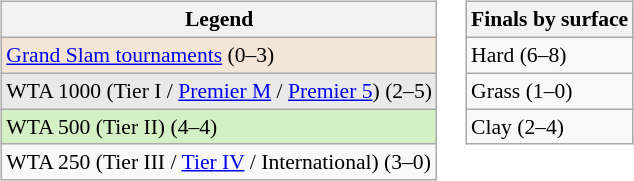<table>
<tr valign=top>
<td><br><table class="wikitable" style=font-size:90%>
<tr>
<th>Legend</th>
</tr>
<tr>
<td bgcolor=#f3e6d7><a href='#'>Grand Slam tournaments</a> (0–3)</td>
</tr>
<tr>
<td bgcolor=#e9e9e9>WTA 1000 (Tier I / <a href='#'>Premier M</a> / <a href='#'>Premier 5</a>) (2–5)</td>
</tr>
<tr>
<td bgcolor=#d4f1c5>WTA 500 (Tier II) (4–4)</td>
</tr>
<tr>
<td>WTA 250 (Tier III / <a href='#'>Tier IV</a> / International) (3–0)</td>
</tr>
</table>
</td>
<td><br><table class="wikitable" style=font-size:90%>
<tr>
<th>Finals by surface</th>
</tr>
<tr>
<td>Hard (6–8)</td>
</tr>
<tr>
<td>Grass (1–0)</td>
</tr>
<tr>
<td>Clay (2–4)</td>
</tr>
</table>
</td>
</tr>
</table>
